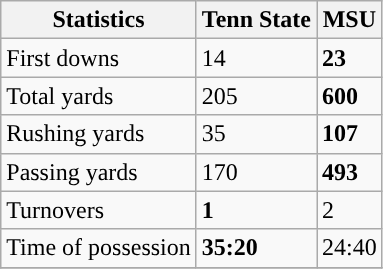<table class="wikitable" style="float: left;">
<tr>
<th>Statistics</th>
<th>Tenn State</th>
<th>MSU</th>
</tr>
<tr>
<td>First downs</td>
<td>14</td>
<td><strong>23</strong></td>
</tr>
<tr>
<td>Total yards</td>
<td>205</td>
<td><strong>600</strong></td>
</tr>
<tr>
<td>Rushing yards</td>
<td>35</td>
<td><strong>107</strong></td>
</tr>
<tr>
<td>Passing yards</td>
<td>170</td>
<td><strong>493</strong></td>
</tr>
<tr>
<td>Turnovers</td>
<td><strong>1</strong></td>
<td>2</td>
</tr>
<tr>
<td>Time of possession</td>
<td><strong>35:20</strong></td>
<td>24:40</td>
</tr>
<tr>
</tr>
</table>
